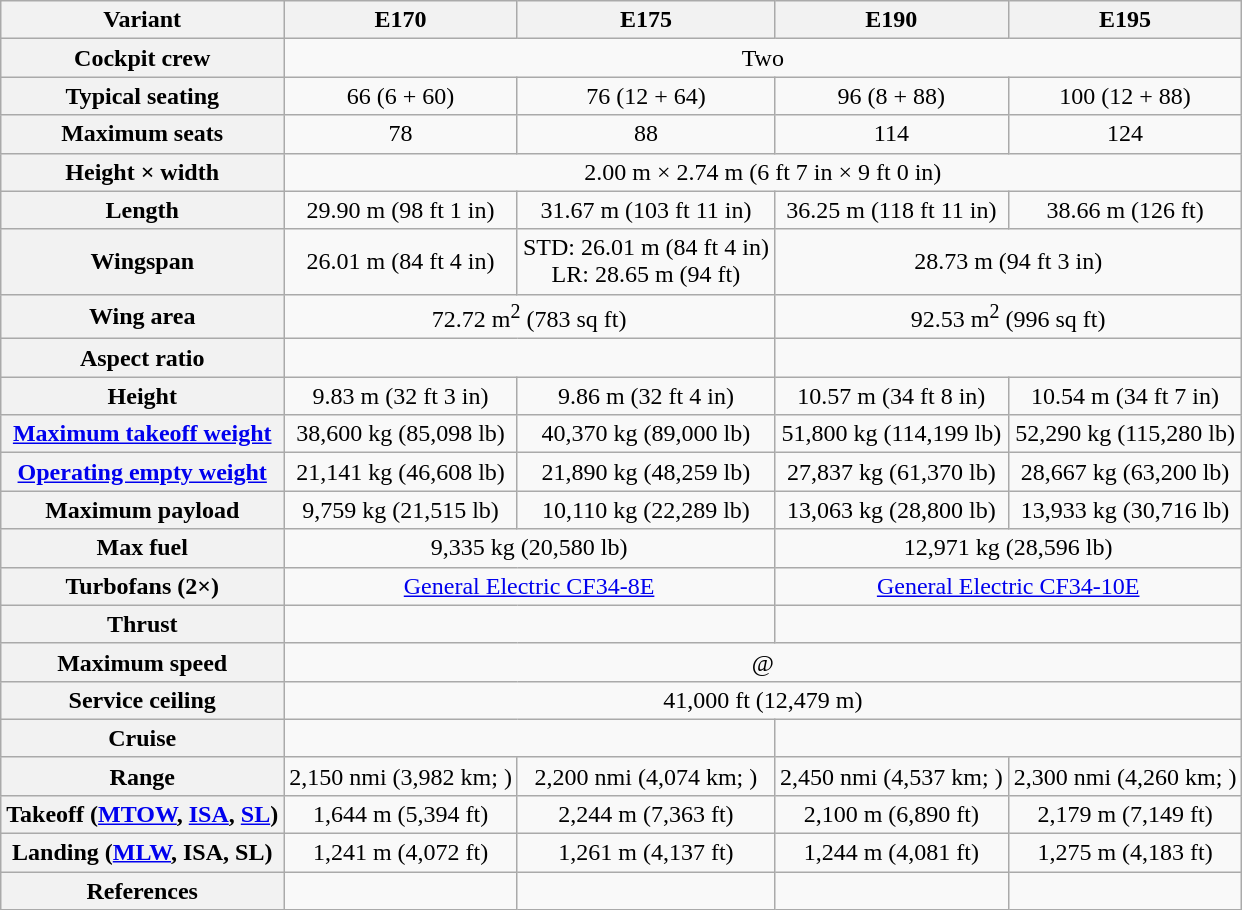<table class="wikitable sortable sticky-header" style="text-align: center;">
<tr>
<th>Variant</th>
<th>E170</th>
<th>E175</th>
<th>E190</th>
<th>E195</th>
</tr>
<tr>
<th>Cockpit crew</th>
<td colspan="4">Two</td>
</tr>
<tr>
<th>Typical seating</th>
<td>66 (6 + 60)</td>
<td>76 (12 + 64)</td>
<td>96 (8 + 88)</td>
<td>100 (12 + 88)</td>
</tr>
<tr>
<th>Maximum seats</th>
<td>78</td>
<td>88</td>
<td>114</td>
<td>124</td>
</tr>
<tr>
<th>Height × width</th>
<td colspan=4>2.00 m × 2.74 m (6 ft 7 in × 9 ft 0 in)</td>
</tr>
<tr>
<th>Length</th>
<td>29.90 m (98 ft 1 in)</td>
<td>31.67 m (103 ft 11 in)</td>
<td>36.25 m (118 ft 11 in)</td>
<td>38.66 m (126 ft)</td>
</tr>
<tr>
<th>Wingspan</th>
<td>26.01 m (84 ft 4 in)</td>
<td>STD: 26.01 m (84 ft 4 in)<br>LR: 28.65 m (94 ft)</td>
<td colspan=2>28.73 m (94 ft 3 in)</td>
</tr>
<tr>
<th>Wing area</th>
<td colspan=2>72.72 m<sup>2</sup> (783 sq ft)</td>
<td colspan=2>92.53 m<sup>2</sup> (996 sq ft)</td>
</tr>
<tr>
<th>Aspect ratio</th>
<td colspan=2></td>
<td colspan=2></td>
</tr>
<tr>
<th>Height</th>
<td>9.83 m (32 ft 3 in)</td>
<td>9.86 m (32 ft 4 in)</td>
<td>10.57 m (34 ft 8 in)</td>
<td>10.54 m (34 ft 7 in)</td>
</tr>
<tr>
<th><a href='#'>Maximum takeoff weight</a></th>
<td>38,600 kg (85,098 lb)</td>
<td>40,370 kg (89,000 lb)</td>
<td>51,800 kg (114,199 lb)</td>
<td>52,290 kg (115,280 lb)</td>
</tr>
<tr>
<th><a href='#'>Operating empty weight</a></th>
<td>21,141 kg (46,608 lb)</td>
<td>21,890 kg (48,259 lb)</td>
<td>27,837 kg (61,370 lb)</td>
<td>28,667 kg (63,200 lb)</td>
</tr>
<tr>
<th>Maximum payload</th>
<td>9,759 kg (21,515 lb)</td>
<td>10,110 kg (22,289 lb)</td>
<td>13,063 kg (28,800 lb)</td>
<td>13,933 kg (30,716 lb)</td>
</tr>
<tr>
<th>Max fuel</th>
<td colspan=2>9,335 kg (20,580 lb)</td>
<td colspan=2>12,971 kg (28,596 lb)</td>
</tr>
<tr>
<th>Turbofans (2×)</th>
<td colspan=2><a href='#'>General Electric CF34-8E</a></td>
<td colspan=2><a href='#'>General Electric CF34-10E</a></td>
</tr>
<tr>
<th>Thrust</th>
<td colspan=2></td>
<td colspan=2></td>
</tr>
<tr>
<th>Maximum speed</th>
<td colspan=4> @ </td>
</tr>
<tr>
<th>Service ceiling</th>
<td colspan="5">41,000 ft (12,479 m)</td>
</tr>
<tr>
<th>Cruise</th>
<td colspan=2></td>
<td colspan=2></td>
</tr>
<tr>
<th>Range</th>
<td>2,150 nmi (3,982 km; )</td>
<td>2,200 nmi (4,074 km; )</td>
<td>2,450 nmi (4,537 km; )</td>
<td>2,300 nmi (4,260 km; )</td>
</tr>
<tr>
<th>Takeoff (<a href='#'>MTOW</a>, <a href='#'>ISA</a>, <a href='#'>SL</a>)</th>
<td>1,644 m (5,394 ft)</td>
<td>2,244 m (7,363 ft)</td>
<td>2,100 m (6,890 ft)</td>
<td>2,179 m (7,149 ft)</td>
</tr>
<tr>
<th>Landing (<a href='#'>MLW</a>, ISA, SL)</th>
<td>1,241 m (4,072 ft)</td>
<td>1,261 m (4,137 ft)</td>
<td>1,244 m (4,081 ft)</td>
<td>1,275 m (4,183 ft)</td>
</tr>
<tr>
<th>References</th>
<td></td>
<td></td>
<td></td>
<td></td>
</tr>
</table>
